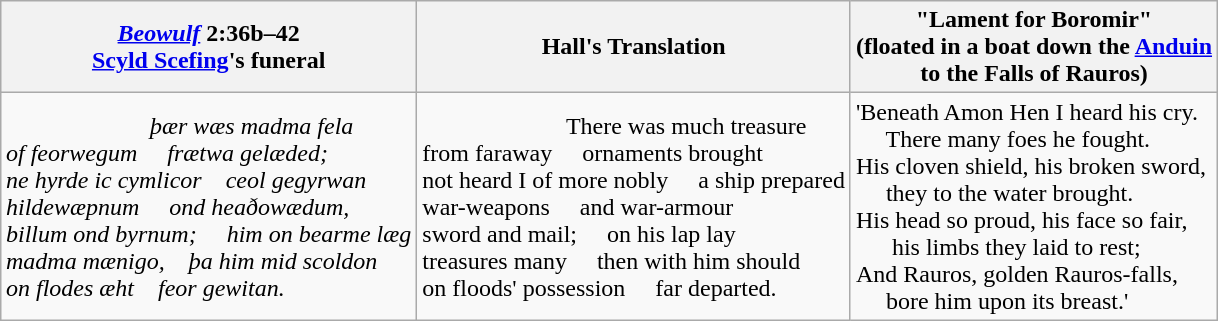<table class="wikitable" style="margin:1em auto;">
<tr>
<th><em><a href='#'>Beowulf</a></em> 2:36b–42<br><a href='#'>Scyld Scefing</a>'s funeral</th>
<th>Hall's Translation</th>
<th>"Lament for Boromir"<br>(floated in a boat down the <a href='#'>Anduin</a><br>to the Falls of Rauros)</th>
</tr>
<tr>
<td><em>                        þær wæs madma fela<br>of feorwegum     frætwa gelæded;<br>ne hyrde ic cymlicor     ceol gegyrwan<br>hildewæpnum     ond heaðowædum,<br>billum ond byrnum;     him on bearme læg<br>madma mænigo,    þa him mid scoldon<br>on flodes æht    feor gewitan.</em></td>
<td>                        There was much treasure<br>from faraway     ornaments brought<br>not heard I of more nobly     a ship prepared<br>war-weapons     and war-armour<br>sword and mail;     on his lap lay<br>treasures many     then with him should<br>on floods' possession     far departed.</td>
<td>'Beneath Amon Hen I heard his cry.<br>     There many foes he fought.<br>His cloven shield, his broken sword,<br>     they to the water brought.<br>His head so proud, his face so fair,<br>      his limbs they laid to rest;<br>And Rauros, golden Rauros-falls,<br>     bore him upon its breast.'</td>
</tr>
</table>
